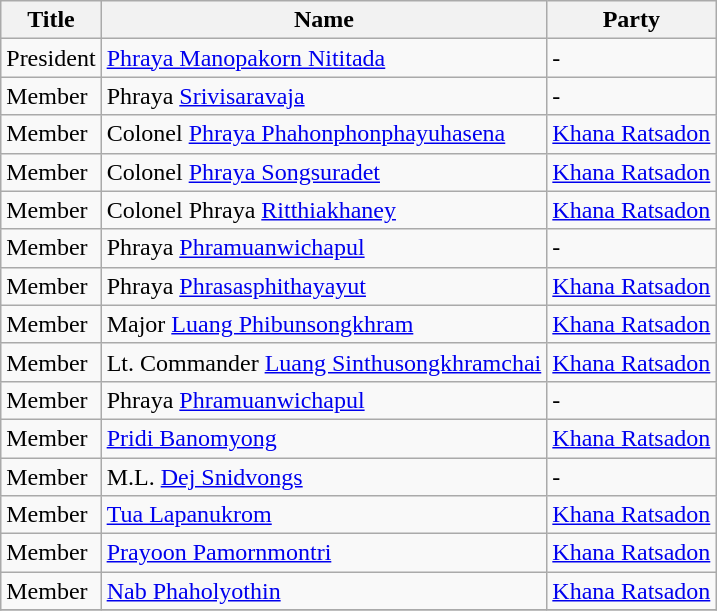<table class="wikitable">
<tr>
<th>Title</th>
<th>Name</th>
<th>Party</th>
</tr>
<tr>
<td>President</td>
<td><a href='#'>Phraya Manopakorn Nititada</a></td>
<td>-</td>
</tr>
<tr>
<td>Member</td>
<td>Phraya <a href='#'>Srivisaravaja</a></td>
<td>-</td>
</tr>
<tr>
<td>Member</td>
<td>Colonel <a href='#'>Phraya Phahonphonphayuhasena</a></td>
<td><a href='#'>Khana Ratsadon</a></td>
</tr>
<tr>
<td>Member</td>
<td>Colonel <a href='#'>Phraya Songsuradet</a></td>
<td><a href='#'>Khana Ratsadon</a></td>
</tr>
<tr>
<td>Member</td>
<td>Colonel Phraya <a href='#'>Ritthiakhaney</a></td>
<td><a href='#'>Khana Ratsadon</a></td>
</tr>
<tr>
<td>Member</td>
<td>Phraya <a href='#'>Phramuanwichapul</a></td>
<td>-</td>
</tr>
<tr>
<td>Member</td>
<td>Phraya <a href='#'>Phrasasphithayayut</a></td>
<td><a href='#'>Khana Ratsadon</a></td>
</tr>
<tr>
<td>Member</td>
<td>Major <a href='#'>Luang Phibunsongkhram</a></td>
<td><a href='#'>Khana Ratsadon</a></td>
</tr>
<tr>
<td>Member</td>
<td>Lt. Commander <a href='#'>Luang Sinthusongkhramchai</a></td>
<td><a href='#'>Khana Ratsadon</a></td>
</tr>
<tr>
<td>Member</td>
<td>Phraya <a href='#'>Phramuanwichapul</a></td>
<td>-</td>
</tr>
<tr>
<td>Member</td>
<td><a href='#'>Pridi Banomyong</a></td>
<td><a href='#'>Khana Ratsadon</a></td>
</tr>
<tr>
<td>Member</td>
<td>M.L. <a href='#'>Dej Snidvongs</a></td>
<td>-</td>
</tr>
<tr>
<td>Member</td>
<td><a href='#'>Tua Lapanukrom</a></td>
<td><a href='#'>Khana Ratsadon</a></td>
</tr>
<tr>
<td>Member</td>
<td><a href='#'>Prayoon Pamornmontri</a></td>
<td><a href='#'>Khana Ratsadon</a></td>
</tr>
<tr>
<td>Member</td>
<td><a href='#'>Nab Phaholyothin</a></td>
<td><a href='#'>Khana Ratsadon</a></td>
</tr>
<tr>
</tr>
</table>
